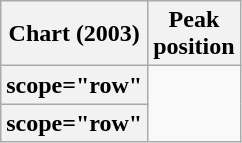<table class="wikitable plainrowheaders sortable">
<tr>
<th scope="col">Chart (2003)</th>
<th scope="col">Peak<br>position</th>
</tr>
<tr>
<th>scope="row" </th>
</tr>
<tr>
<th>scope="row" </th>
</tr>
</table>
